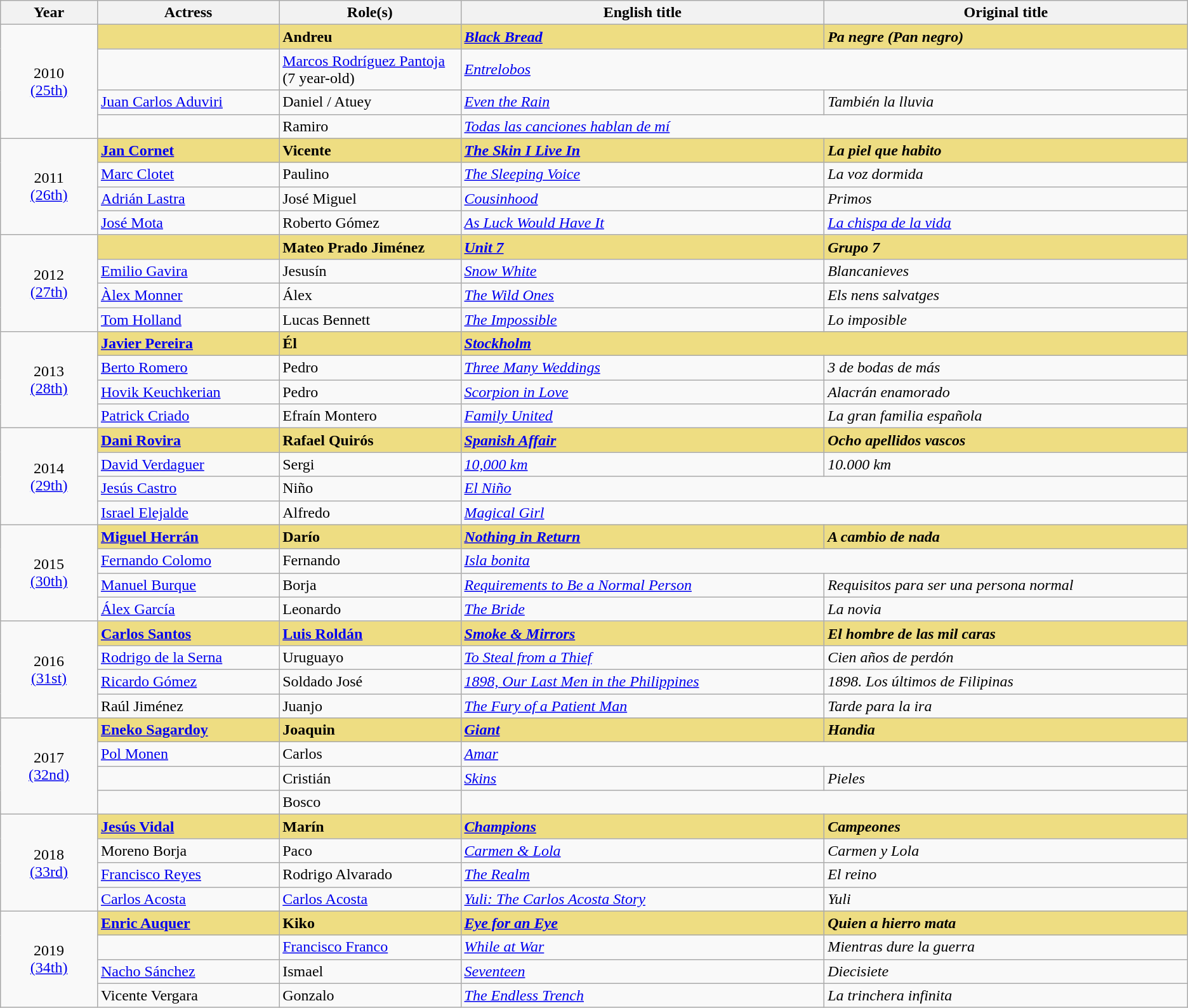<table class="wikitable sortable" style="text-align:left;">
<tr>
<th scope="col" style="width:8%;">Year</th>
<th scope="col" style="width:15%;">Actress</th>
<th scope="col" style="width:15%;">Role(s)</th>
<th scope="col" style="width:30%;">English title</th>
<th scope="col" style="width:30%;">Original title</th>
</tr>
<tr>
<td rowspan="4" style="text-align:center;">2010<br><a href='#'>(25th)</a></td>
<td style="background:#eedd82;"><strong></strong></td>
<td style="background:#eedd82;"><strong>Andreu</strong></td>
<td style="background:#eedd82;"><strong><em><a href='#'>Black Bread</a></em></strong></td>
<td style="background:#eedd82;"><strong><em>Pa negre (Pan negro)</em></strong></td>
</tr>
<tr>
<td></td>
<td><a href='#'>Marcos Rodríguez Pantoja</a> (7 year-old)</td>
<td colspan="2"><em><a href='#'>Entrelobos</a></em></td>
</tr>
<tr>
<td><a href='#'>Juan Carlos Aduviri</a></td>
<td>Daniel / Atuey</td>
<td><em><a href='#'>Even the Rain</a></em></td>
<td><em>También la lluvia</em></td>
</tr>
<tr>
<td></td>
<td>Ramiro</td>
<td colspan="2"><em><a href='#'>Todas las canciones hablan de mí</a></em></td>
</tr>
<tr>
<td rowspan="4" style="text-align:center;">2011<br><a href='#'>(26th)</a></td>
<td style="background:#eedd82;"><strong><a href='#'>Jan Cornet</a></strong></td>
<td style="background:#eedd82;"><strong>Vicente</strong></td>
<td style="background:#eedd82;"><strong><em><a href='#'>The Skin I Live In</a></em></strong></td>
<td style="background:#eedd82;"><strong><em>La piel que habito</em></strong></td>
</tr>
<tr>
<td><a href='#'>Marc Clotet</a></td>
<td>Paulino</td>
<td><em><a href='#'>The Sleeping Voice</a></em></td>
<td><em>La voz dormida</em></td>
</tr>
<tr>
<td><a href='#'>Adrián Lastra</a></td>
<td>José Miguel</td>
<td><em><a href='#'>Cousinhood</a></em></td>
<td><em>Primos</em></td>
</tr>
<tr>
<td><a href='#'>José Mota</a></td>
<td>Roberto Gómez</td>
<td><em><a href='#'>As Luck Would Have It</a></em></td>
<td><em><a href='#'>La chispa de la vida</a></em></td>
</tr>
<tr>
<td rowspan="4" style="text-align:center;">2012<br><a href='#'>(27th)</a></td>
<td style="background:#eedd82;"><strong></strong></td>
<td style="background:#eedd82;"><strong>Mateo Prado Jiménez</strong></td>
<td style="background:#eedd82;"><strong><em><a href='#'>Unit 7</a></em></strong></td>
<td style="background:#eedd82;"><strong><em>Grupo 7</em></strong></td>
</tr>
<tr>
<td><a href='#'>Emilio Gavira</a></td>
<td>Jesusín</td>
<td><em><a href='#'>Snow White</a></em></td>
<td><em>Blancanieves</em></td>
</tr>
<tr>
<td><a href='#'>Àlex Monner</a></td>
<td>Álex</td>
<td><em><a href='#'>The Wild Ones</a></em></td>
<td><em>Els nens salvatges</em></td>
</tr>
<tr>
<td><a href='#'>Tom Holland</a></td>
<td>Lucas Bennett</td>
<td><em><a href='#'>The Impossible</a></em></td>
<td><em>Lo imposible</em></td>
</tr>
<tr>
<td rowspan="4" style="text-align:center;">2013<br><a href='#'>(28th)</a></td>
<td style="background:#eedd82;"><strong><a href='#'>Javier Pereira</a></strong></td>
<td style="background:#eedd82;"><strong>Él</strong></td>
<td colspan="2" style="background:#eedd82;"><strong><em><a href='#'>Stockholm</a></em></strong></td>
</tr>
<tr>
<td><a href='#'>Berto Romero</a></td>
<td>Pedro</td>
<td><em><a href='#'>Three Many Weddings</a></em></td>
<td><em>3 de bodas de más</em></td>
</tr>
<tr>
<td><a href='#'>Hovik Keuchkerian</a></td>
<td>Pedro</td>
<td><em><a href='#'>Scorpion in Love</a></em></td>
<td><em>Alacrán enamorado</em></td>
</tr>
<tr>
<td><a href='#'>Patrick Criado</a></td>
<td>Efraín Montero</td>
<td><em><a href='#'>Family United</a></em></td>
<td><em>La gran familia española</em></td>
</tr>
<tr>
<td rowspan="4" style="text-align:center;">2014<br><a href='#'>(29th)</a></td>
<td style="background:#eedd82;"><strong><a href='#'>Dani Rovira</a></strong></td>
<td style="background:#eedd82;"><strong>Rafael Quirós</strong></td>
<td style="background:#eedd82;"><strong><em><a href='#'>Spanish Affair</a></em></strong></td>
<td style="background:#eedd82;"><strong><em>Ocho apellidos vascos</em></strong></td>
</tr>
<tr>
<td><a href='#'>David Verdaguer</a></td>
<td>Sergi</td>
<td><em><a href='#'>10,000 km</a></em></td>
<td><em>10.000 km</em></td>
</tr>
<tr>
<td><a href='#'>Jesús Castro</a></td>
<td>Niño</td>
<td colspan=2><em><a href='#'>El Niño</a></em></td>
</tr>
<tr>
<td><a href='#'>Israel Elejalde</a></td>
<td>Alfredo</td>
<td colspan="2"><em><a href='#'>Magical Girl</a></em></td>
</tr>
<tr>
<td rowspan="4" style="text-align:center;">2015<br><a href='#'>(30th)</a></td>
<td style="background:#eedd82;"><strong><a href='#'>Miguel Herrán</a></strong></td>
<td style="background:#eedd82;"><strong>Darío</strong></td>
<td style="background:#eedd82;"><strong><em><a href='#'>Nothing in Return</a></em></strong></td>
<td style="background:#eedd82;"><strong><em>A cambio de nada</em></strong></td>
</tr>
<tr>
<td><a href='#'>Fernando Colomo</a></td>
<td>Fernando</td>
<td colspan="2"><em><a href='#'>Isla bonita</a></em></td>
</tr>
<tr>
<td><a href='#'>Manuel Burque</a></td>
<td>Borja</td>
<td><em><a href='#'>Requirements to Be a Normal Person</a></em></td>
<td><em>Requisitos para ser una persona normal</em></td>
</tr>
<tr>
<td><a href='#'>Álex García</a></td>
<td>Leonardo</td>
<td><em><a href='#'>The Bride</a></em></td>
<td><em>La novia</em></td>
</tr>
<tr>
<td rowspan="4" style="text-align:center;">2016<br><a href='#'>(31st)</a></td>
<td style="background:#eedd82;"><strong><a href='#'>Carlos Santos</a></strong></td>
<td style="background:#eedd82;"><strong><a href='#'>Luis Roldán</a></strong></td>
<td style="background:#eedd82;"><strong><em><a href='#'>Smoke & Mirrors</a></em></strong></td>
<td style="background:#eedd82;"><strong><em>El hombre de las mil caras</em></strong></td>
</tr>
<tr>
<td><a href='#'>Rodrigo de la Serna</a></td>
<td>Uruguayo</td>
<td><em><a href='#'>To Steal from a Thief</a></em></td>
<td><em>Cien años de perdón</em></td>
</tr>
<tr>
<td><a href='#'>Ricardo Gómez</a></td>
<td>Soldado José</td>
<td><em><a href='#'>1898, Our Last Men in the Philippines</a></em></td>
<td><em>1898. Los últimos de Filipinas</em></td>
</tr>
<tr>
<td>Raúl Jiménez</td>
<td>Juanjo</td>
<td><em><a href='#'>The Fury of a Patient Man</a></em></td>
<td><em>Tarde para la ira</em></td>
</tr>
<tr>
<td rowspan="4" style="text-align:center;">2017<br><a href='#'>(32nd)</a></td>
<td style="background:#eedd82;"><strong><a href='#'>Eneko Sagardoy</a></strong></td>
<td style="background:#eedd82;"><strong>Joaquin</strong></td>
<td style="background:#eedd82;"><strong><em><a href='#'>Giant</a></em></strong></td>
<td style="background:#eedd82;"><strong><em>Handia</em></strong></td>
</tr>
<tr>
<td><a href='#'>Pol Monen</a></td>
<td>Carlos</td>
<td colspan="2"><em><a href='#'>Amar</a></em></td>
</tr>
<tr>
<td></td>
<td>Cristián</td>
<td><em><a href='#'>Skins</a></em></td>
<td><em>Pieles</em></td>
</tr>
<tr>
<td></td>
<td>Bosco</td>
<td colspan="2"><em></em></td>
</tr>
<tr>
<td rowspan="4" style="text-align:center;">2018<br><a href='#'>(33rd)</a><br></td>
<td style="background:#eedd82;"><strong><a href='#'>Jesús Vidal</a></strong></td>
<td style="background:#eedd82;"><strong>Marín</strong></td>
<td style="background:#eedd82;"><strong><em><a href='#'>Champions</a></em></strong></td>
<td style="background:#eedd82;"><strong><em>Campeones</em></strong></td>
</tr>
<tr>
<td>Moreno Borja</td>
<td>Paco</td>
<td><em><a href='#'>Carmen & Lola</a></em></td>
<td><em>Carmen y Lola</em></td>
</tr>
<tr>
<td><a href='#'>Francisco Reyes</a></td>
<td>Rodrigo Alvarado</td>
<td><em><a href='#'>The Realm</a></em></td>
<td><em>El reino</em></td>
</tr>
<tr>
<td><a href='#'>Carlos Acosta</a></td>
<td><a href='#'>Carlos Acosta</a></td>
<td><em><a href='#'>Yuli: The Carlos Acosta Story</a></em></td>
<td><em>Yuli</em></td>
</tr>
<tr>
<td rowspan="4" style="text-align:center;">2019<br><a href='#'>(34th)</a><br></td>
<td style="background:#eedd82;"><strong><a href='#'>Enric Auquer</a></strong></td>
<td style="background:#eedd82;"><strong>Kiko</strong></td>
<td style="background:#eedd82;"><strong><em><a href='#'>Eye for an Eye</a></em></strong></td>
<td style="background:#eedd82;"><strong><em>Quien a hierro mata</em></strong></td>
</tr>
<tr>
<td></td>
<td><a href='#'>Francisco Franco</a></td>
<td><em><a href='#'>While at War</a></em></td>
<td><em>Mientras dure la guerra</em></td>
</tr>
<tr>
<td><a href='#'>Nacho Sánchez</a></td>
<td>Ismael</td>
<td><em><a href='#'>Seventeen</a></em></td>
<td><em>Diecisiete</em></td>
</tr>
<tr>
<td>Vicente Vergara</td>
<td>Gonzalo</td>
<td><em><a href='#'>The Endless Trench</a></em></td>
<td><em>La trinchera infinita</em></td>
</tr>
</table>
